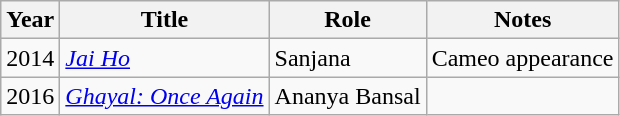<table class="wikitable sortable plainrowheaders">
<tr>
<th scope="col">Year</th>
<th scope="col">Title</th>
<th scope="col">Role</th>
<th class="unsortable" scope="col">Notes</th>
</tr>
<tr>
<td>2014</td>
<td scope="row"><em><a href='#'>Jai Ho</a></em></td>
<td>Sanjana</td>
<td>Cameo appearance</td>
</tr>
<tr>
<td>2016</td>
<td scope="row"><em><a href='#'>Ghayal: Once Again</a></em></td>
<td>Ananya Bansal</td>
<td></td>
</tr>
</table>
